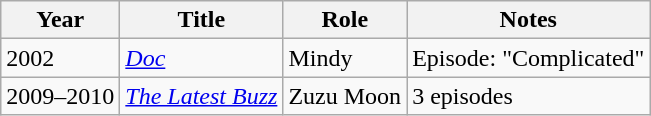<table class="wikitable sortable">
<tr>
<th>Year</th>
<th>Title</th>
<th>Role</th>
<th class="unsortable">Notes</th>
</tr>
<tr>
<td>2002</td>
<td><em><a href='#'>Doc</a></em></td>
<td>Mindy</td>
<td>Episode: "Complicated"</td>
</tr>
<tr>
<td>2009–2010</td>
<td data-sort-value="Latest Buzz, The"><em><a href='#'>The Latest Buzz</a></em></td>
<td>Zuzu Moon</td>
<td>3 episodes</td>
</tr>
</table>
